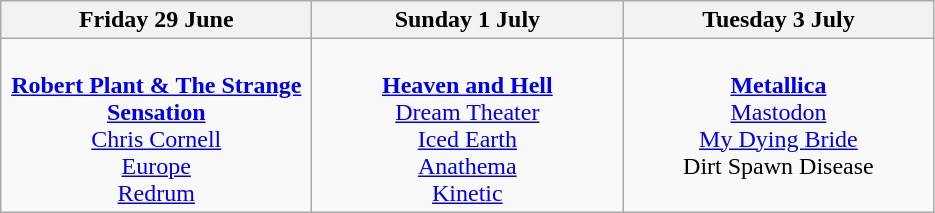<table class="wikitable">
<tr>
<th>Friday 29 June</th>
<th>Sunday 1 July</th>
<th>Tuesday 3 July</th>
</tr>
<tr>
<td valign="top" align="center" width=200><br><strong><a href='#'>Robert Plant & The Strange Sensation</a></strong>
<br><a href='#'>Chris Cornell</a>
<br><a href='#'>Europe</a>
<br><a href='#'>Redrum</a></td>
<td valign="top" align="center" width=200><br><strong><a href='#'>Heaven and Hell</a></strong>
<br><a href='#'>Dream Theater</a>
<br><a href='#'>Iced Earth</a>
<br><a href='#'>Anathema</a>
<br><a href='#'>Kinetic</a></td>
<td valign="top" align="center" width=200><br><strong><a href='#'>Metallica</a></strong>
<br><a href='#'>Mastodon</a>
<br><a href='#'>My Dying Bride</a>
<br>Dirt Spawn Disease</td>
</tr>
</table>
